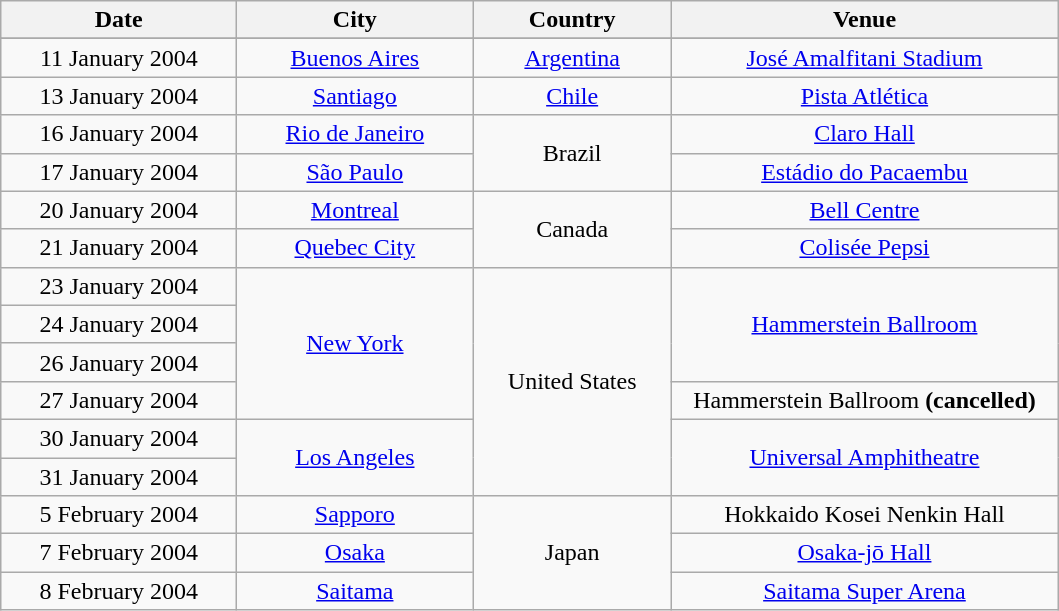<table class="wikitable" style="text-align:center;">
<tr>
<th width="150">Date</th>
<th width="150">City</th>
<th width="125">Country</th>
<th width="250">Venue</th>
</tr>
<tr>
</tr>
<tr>
<td>11 January 2004</td>
<td><a href='#'>Buenos Aires</a></td>
<td><a href='#'>Argentina</a></td>
<td><a href='#'>José Amalfitani Stadium</a></td>
</tr>
<tr>
<td>13 January 2004</td>
<td><a href='#'>Santiago</a></td>
<td><a href='#'>Chile</a></td>
<td><a href='#'>Pista Atlética</a></td>
</tr>
<tr>
<td>16 January 2004</td>
<td><a href='#'>Rio de Janeiro</a></td>
<td rowspan="2">Brazil</td>
<td><a href='#'>Claro Hall</a></td>
</tr>
<tr>
<td>17 January 2004</td>
<td><a href='#'>São Paulo</a></td>
<td><a href='#'>Estádio do Pacaembu</a></td>
</tr>
<tr>
<td>20 January 2004</td>
<td><a href='#'>Montreal</a></td>
<td rowspan="2">Canada</td>
<td><a href='#'>Bell Centre</a></td>
</tr>
<tr>
<td>21 January 2004</td>
<td><a href='#'>Quebec City</a></td>
<td><a href='#'>Colisée Pepsi</a></td>
</tr>
<tr>
<td>23 January 2004</td>
<td rowspan="4"><a href='#'>New York</a></td>
<td rowspan="6">United States</td>
<td rowspan="3"><a href='#'>Hammerstein Ballroom</a></td>
</tr>
<tr>
<td>24 January 2004</td>
</tr>
<tr>
<td>26 January 2004</td>
</tr>
<tr>
<td>27 January 2004</td>
<td align=>Hammerstein Ballroom <strong><span>(cancelled)</span></strong></td>
</tr>
<tr>
<td>30 January 2004</td>
<td rowspan="2"><a href='#'>Los Angeles</a></td>
<td rowspan="2"><a href='#'>Universal Amphitheatre</a></td>
</tr>
<tr>
<td>31 January 2004</td>
</tr>
<tr>
<td>5 February 2004</td>
<td><a href='#'>Sapporo</a></td>
<td rowspan="3">Japan</td>
<td>Hokkaido Kosei Nenkin Hall</td>
</tr>
<tr>
<td>7 February 2004</td>
<td><a href='#'>Osaka</a></td>
<td><a href='#'>Osaka-jō Hall</a></td>
</tr>
<tr>
<td>8 February 2004</td>
<td><a href='#'>Saitama</a></td>
<td><a href='#'>Saitama Super Arena</a></td>
</tr>
</table>
